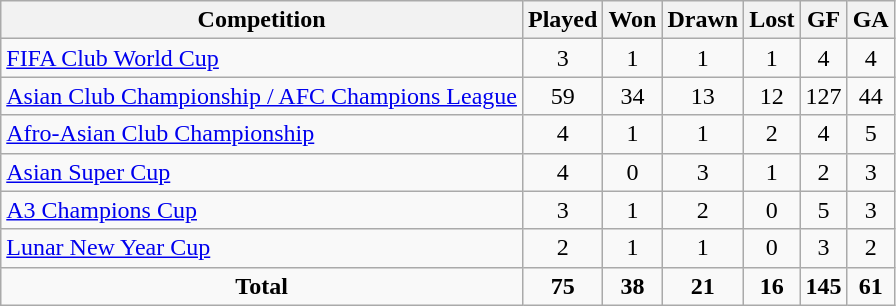<table class="sortable wikitable" style="text-align:center;">
<tr>
<th>Competition</th>
<th>Played</th>
<th>Won</th>
<th>Drawn</th>
<th>Lost</th>
<th>GF</th>
<th>GA</th>
</tr>
<tr>
<td align=left><a href='#'>FIFA Club World Cup</a></td>
<td>3</td>
<td>1</td>
<td>1</td>
<td>1</td>
<td>4</td>
<td>4</td>
</tr>
<tr>
<td align=left><a href='#'>Asian Club Championship / AFC Champions League</a></td>
<td>59</td>
<td>34</td>
<td>13</td>
<td>12</td>
<td>127</td>
<td>44</td>
</tr>
<tr>
<td align=left><a href='#'>Afro-Asian Club Championship</a></td>
<td>4</td>
<td>1</td>
<td>1</td>
<td>2</td>
<td>4</td>
<td>5</td>
</tr>
<tr>
<td align=left><a href='#'>Asian Super Cup</a></td>
<td>4</td>
<td>0</td>
<td>3</td>
<td>1</td>
<td>2</td>
<td>3</td>
</tr>
<tr>
<td align=left><a href='#'>A3 Champions Cup</a></td>
<td>3</td>
<td>1</td>
<td>2</td>
<td>0</td>
<td>5</td>
<td>3</td>
</tr>
<tr>
<td align=left><a href='#'>Lunar New Year Cup</a></td>
<td>2</td>
<td>1</td>
<td>1</td>
<td>0</td>
<td>3</td>
<td>2</td>
</tr>
<tr class="sortbottom">
<td><strong>Total</strong></td>
<td><strong>75</strong></td>
<td><strong>38</strong></td>
<td><strong>21</strong></td>
<td><strong>16</strong></td>
<td><strong>145</strong></td>
<td><strong>61</strong></td>
</tr>
</table>
